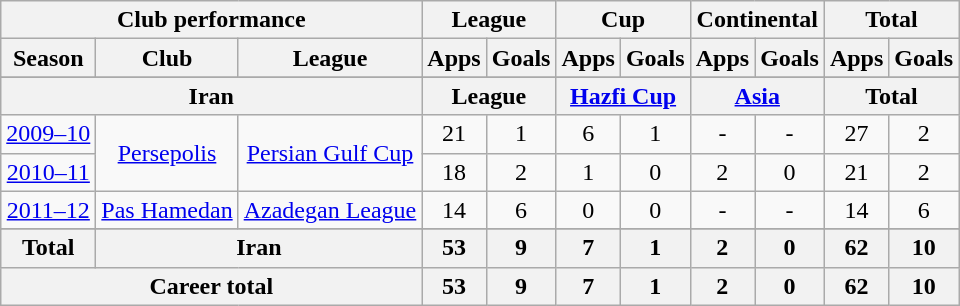<table class="wikitable" style="text-align:center">
<tr>
<th colspan=3>Club performance</th>
<th colspan=2>League</th>
<th colspan=2>Cup</th>
<th colspan=2>Continental</th>
<th colspan=2>Total</th>
</tr>
<tr>
<th>Season</th>
<th>Club</th>
<th>League</th>
<th>Apps</th>
<th>Goals</th>
<th>Apps</th>
<th>Goals</th>
<th>Apps</th>
<th>Goals</th>
<th>Apps</th>
<th>Goals</th>
</tr>
<tr>
</tr>
<tr>
<th colspan=3>Iran</th>
<th colspan=2>League</th>
<th colspan=2><a href='#'>Hazfi Cup</a></th>
<th colspan=2><a href='#'>Asia</a></th>
<th colspan=2>Total</th>
</tr>
<tr>
<td><a href='#'>2009–10</a></td>
<td rowspan="2"><a href='#'>Persepolis</a></td>
<td rowspan="2"><a href='#'>Persian Gulf Cup</a></td>
<td>21</td>
<td>1</td>
<td>6</td>
<td>1</td>
<td>-</td>
<td>-</td>
<td>27</td>
<td>2</td>
</tr>
<tr>
<td><a href='#'>2010–11</a></td>
<td>18</td>
<td>2</td>
<td>1</td>
<td>0</td>
<td>2</td>
<td>0</td>
<td>21</td>
<td>2</td>
</tr>
<tr>
<td><a href='#'>2011–12</a></td>
<td rowspan="1"><a href='#'>Pas Hamedan</a></td>
<td rowspan="1"><a href='#'>Azadegan League</a></td>
<td>14</td>
<td>6</td>
<td>0</td>
<td>0</td>
<td>-</td>
<td>-</td>
<td>14</td>
<td>6</td>
</tr>
<tr>
</tr>
<tr>
<th rowspan=1>Total</th>
<th colspan=2>Iran</th>
<th>53</th>
<th>9</th>
<th>7</th>
<th>1</th>
<th>2</th>
<th>0</th>
<th>62</th>
<th>10</th>
</tr>
<tr>
<th colspan=3>Career total</th>
<th>53</th>
<th>9</th>
<th>7</th>
<th>1</th>
<th>2</th>
<th>0</th>
<th>62</th>
<th>10</th>
</tr>
</table>
